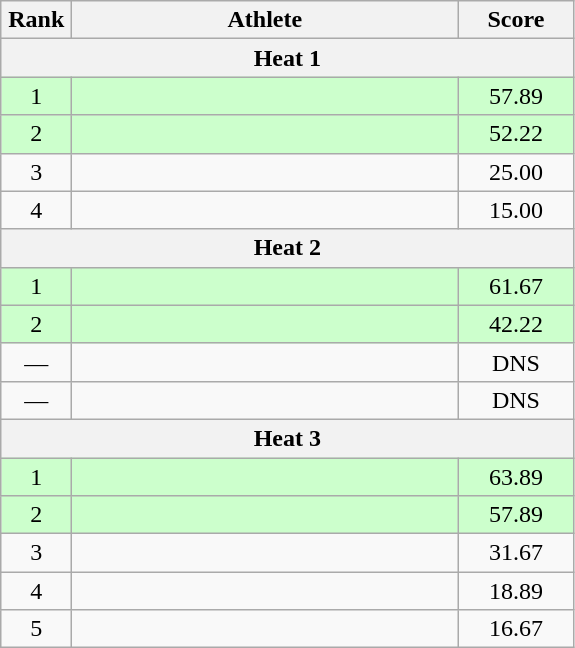<table class="wikitable" style="text-align:center;">
<tr>
<th width=40>Rank</th>
<th width=250>Athlete</th>
<th width=70>Score</th>
</tr>
<tr>
<th colspan=3>Heat 1</th>
</tr>
<tr bgcolor="ccffcc">
<td>1</td>
<td align=left></td>
<td>57.89</td>
</tr>
<tr bgcolor="ccffcc">
<td>2</td>
<td align=left></td>
<td>52.22</td>
</tr>
<tr>
<td>3</td>
<td align=left></td>
<td>25.00</td>
</tr>
<tr>
<td>4</td>
<td align=left></td>
<td>15.00</td>
</tr>
<tr>
<th colspan=3>Heat 2</th>
</tr>
<tr bgcolor="ccffcc">
<td>1</td>
<td align=left></td>
<td>61.67</td>
</tr>
<tr bgcolor="ccffcc">
<td>2</td>
<td align=left></td>
<td>42.22</td>
</tr>
<tr>
<td>—</td>
<td align=left></td>
<td>DNS</td>
</tr>
<tr>
<td>—</td>
<td align=left></td>
<td>DNS</td>
</tr>
<tr>
<th colspan=3>Heat 3</th>
</tr>
<tr bgcolor="ccffcc">
<td>1</td>
<td align=left></td>
<td>63.89</td>
</tr>
<tr bgcolor="ccffcc">
<td>2</td>
<td align=left></td>
<td>57.89</td>
</tr>
<tr>
<td>3</td>
<td align=left></td>
<td>31.67</td>
</tr>
<tr>
<td>4</td>
<td align=left></td>
<td>18.89</td>
</tr>
<tr>
<td>5</td>
<td align=left></td>
<td>16.67</td>
</tr>
</table>
